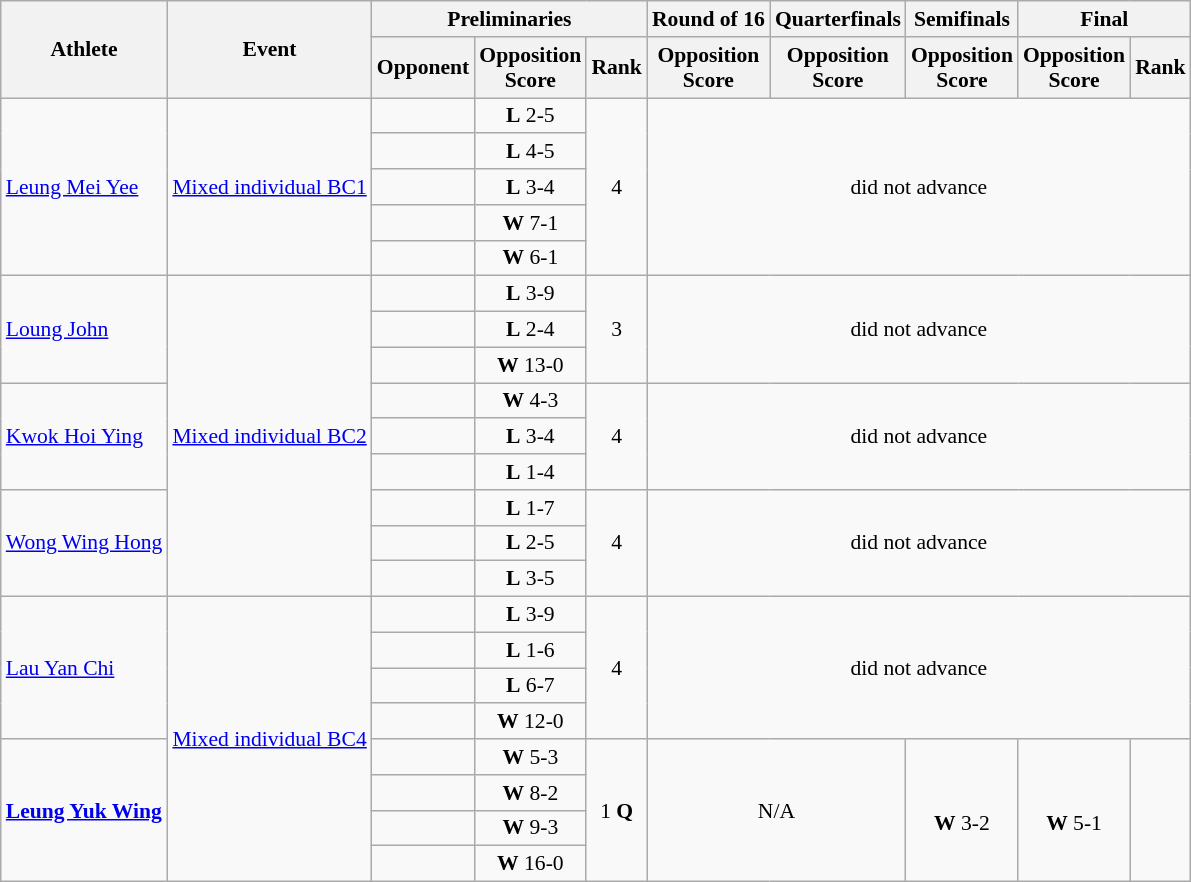<table class=wikitable style="font-size:90%">
<tr>
<th rowspan="2">Athlete</th>
<th rowspan="2">Event</th>
<th colspan="3">Preliminaries</th>
<th>Round of 16</th>
<th>Quarterfinals</th>
<th>Semifinals</th>
<th colspan="2">Final</th>
</tr>
<tr>
<th>Opponent</th>
<th>Opposition<br>Score</th>
<th>Rank</th>
<th>Opposition<br>Score</th>
<th>Opposition<br>Score</th>
<th>Opposition<br>Score</th>
<th>Opposition<br>Score</th>
<th>Rank</th>
</tr>
<tr>
<td rowspan="5"><a href='#'>Leung Mei Yee</a></td>
<td rowspan="5"><a href='#'>Mixed individual BC1</a></td>
<td align="left"></td>
<td align="center"><strong>L</strong> 2-5</td>
<td align="center" rowspan="5">4</td>
<td align="center" rowspan="5" colspan="5">did not advance</td>
</tr>
<tr>
<td align="left"></td>
<td align="center"><strong>L</strong> 4-5</td>
</tr>
<tr>
<td align="left"></td>
<td align="center"><strong>L</strong> 3-4</td>
</tr>
<tr>
<td align="left"></td>
<td align="center"><strong>W</strong> 7-1</td>
</tr>
<tr>
<td align="left"></td>
<td align="center"><strong>W</strong> 6-1</td>
</tr>
<tr>
<td rowspan="3"><a href='#'>Loung John</a></td>
<td rowspan="9"><a href='#'>Mixed individual BC2</a></td>
<td align="left"></td>
<td align="center"><strong>L</strong> 3-9</td>
<td align="center" rowspan="3">3</td>
<td align="center" rowspan="3" colspan="5">did not advance</td>
</tr>
<tr>
<td align="left"></td>
<td align="center"><strong>L</strong> 2-4</td>
</tr>
<tr>
<td align="left"></td>
<td align="center"><strong>W</strong> 13-0</td>
</tr>
<tr>
<td rowspan="3"><a href='#'>Kwok Hoi Ying</a></td>
<td align="left"></td>
<td align="center"><strong>W</strong> 4-3</td>
<td align="center" rowspan="3">4</td>
<td align="center" rowspan="3" colspan="5">did not advance</td>
</tr>
<tr>
<td align="left"></td>
<td align="center"><strong>L</strong> 3-4</td>
</tr>
<tr>
<td align="left"></td>
<td align="center"><strong>L</strong> 1-4</td>
</tr>
<tr>
<td rowspan="3"><a href='#'>Wong Wing Hong</a></td>
<td align="left"></td>
<td align="center"><strong>L</strong> 1-7</td>
<td align="center" rowspan="3">4</td>
<td align="center" rowspan="3" colspan="5">did not advance</td>
</tr>
<tr>
<td align="left"></td>
<td align="center"><strong>L</strong> 2-5</td>
</tr>
<tr>
<td align="left"></td>
<td align="center"><strong>L</strong> 3-5</td>
</tr>
<tr>
<td rowspan="4"><a href='#'>Lau Yan Chi</a></td>
<td rowspan="8"><a href='#'>Mixed individual BC4</a></td>
<td align="left"></td>
<td align="center"><strong>L</strong> 3-9</td>
<td align="center" rowspan="4">4</td>
<td align="center" rowspan="4" colspan="5">did not advance</td>
</tr>
<tr>
<td align="left"></td>
<td align="center"><strong>L</strong> 1-6</td>
</tr>
<tr>
<td align="left"></td>
<td align="center"><strong>L</strong> 6-7</td>
</tr>
<tr>
<td align="left"></td>
<td align="center"><strong>W</strong> 12-0</td>
</tr>
<tr>
<td rowspan="4"><strong><a href='#'>Leung Yuk Wing</a></strong></td>
<td align="left"></td>
<td align="center"><strong>W</strong> 5-3</td>
<td align="center" rowspan="4">1 <strong>Q</strong></td>
<td align="center" rowspan="4" colspan="2">N/A</td>
<td align="center" rowspan="4"><br><strong>W</strong> 3-2</td>
<td align="center" rowspan="4"><br><strong>W</strong> 5-1</td>
<td align="center" rowspan="4"></td>
</tr>
<tr>
<td align="left"></td>
<td align="center"><strong>W</strong> 8-2</td>
</tr>
<tr>
<td align="left"></td>
<td align="center"><strong>W</strong> 9-3</td>
</tr>
<tr>
<td align="left"></td>
<td align="center"><strong>W</strong> 16-0</td>
</tr>
</table>
